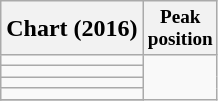<table class="wikitable sortable plainrowheaders">
<tr>
<th>Chart (2016)</th>
<th style="font-size:80%;">Peak<br>position</th>
</tr>
<tr>
<td></td>
</tr>
<tr>
<td></td>
</tr>
<tr>
<td></td>
</tr>
<tr>
<td></td>
</tr>
<tr>
</tr>
</table>
